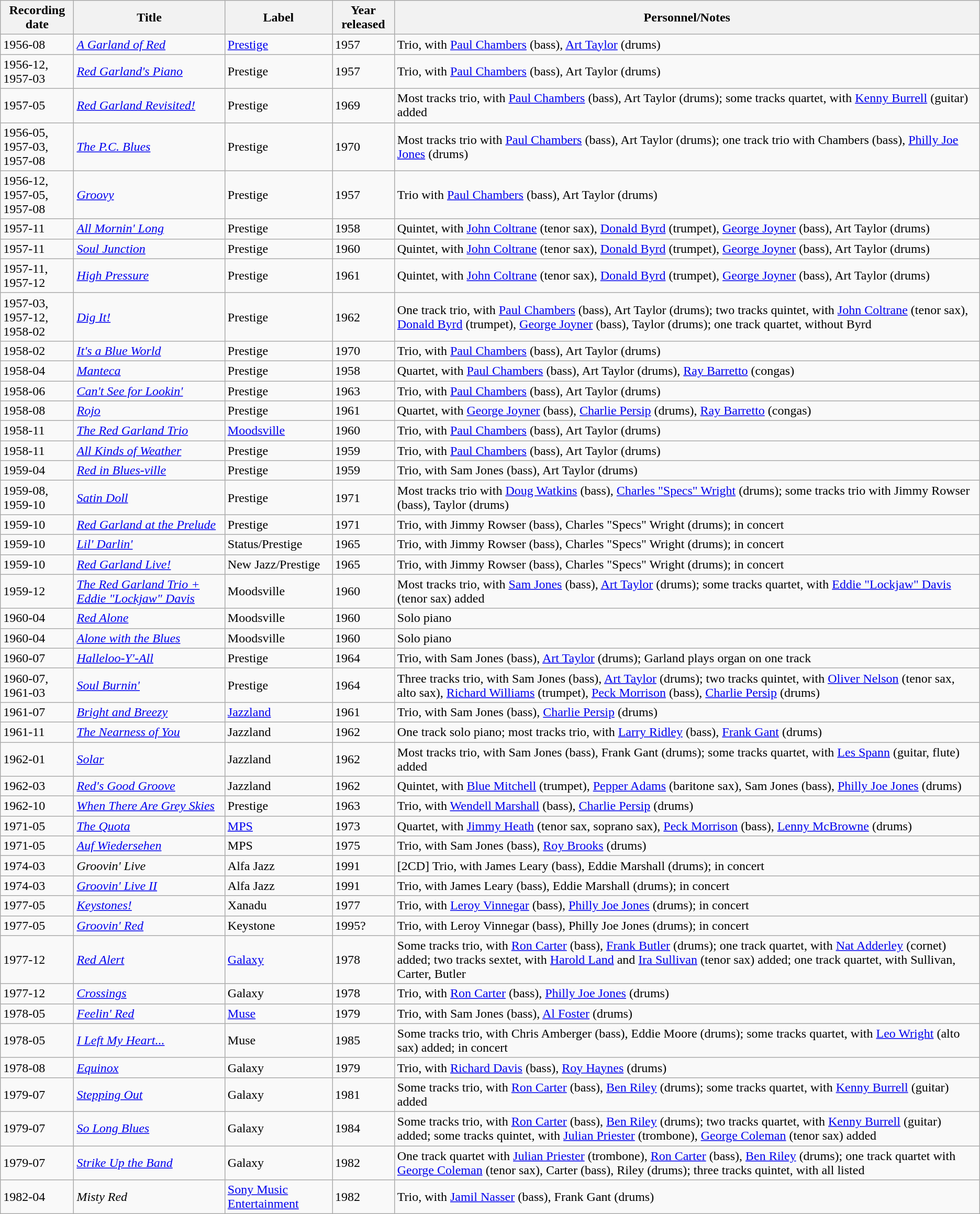<table class="wikitable sortable">
<tr>
<th>Recording date</th>
<th>Title</th>
<th>Label</th>
<th>Year released</th>
<th>Personnel/Notes</th>
</tr>
<tr>
<td>1956-08</td>
<td><em><a href='#'>A Garland of Red</a></em></td>
<td><a href='#'>Prestige</a></td>
<td>1957</td>
<td>Trio, with <a href='#'>Paul Chambers</a> (bass), <a href='#'>Art Taylor</a> (drums)</td>
</tr>
<tr>
<td>1956-12, <br>1957-03</td>
<td><em><a href='#'>Red Garland's Piano</a></em></td>
<td>Prestige</td>
<td>1957</td>
<td>Trio, with <a href='#'>Paul Chambers</a> (bass), Art Taylor (drums)</td>
</tr>
<tr>
<td>1957-05</td>
<td><em><a href='#'>Red Garland Revisited!</a></em></td>
<td>Prestige</td>
<td>1969</td>
<td>Most tracks trio, with <a href='#'>Paul Chambers</a> (bass), Art Taylor (drums); some tracks quartet, with <a href='#'>Kenny Burrell</a> (guitar) added</td>
</tr>
<tr>
<td>1956-05, <br>1957-03, <br>1957-08</td>
<td><em><a href='#'>The P.C. Blues</a></em></td>
<td>Prestige</td>
<td>1970</td>
<td>Most tracks trio with <a href='#'>Paul Chambers</a> (bass), Art Taylor (drums); one track trio with Chambers (bass), <a href='#'>Philly Joe Jones</a> (drums)</td>
</tr>
<tr>
<td>1956-12, <br>1957-05, <br>1957-08</td>
<td><em><a href='#'>Groovy</a></em></td>
<td>Prestige</td>
<td>1957</td>
<td>Trio with <a href='#'>Paul Chambers</a> (bass), Art Taylor (drums)</td>
</tr>
<tr>
<td>1957-11</td>
<td><em><a href='#'>All Mornin' Long</a></em></td>
<td>Prestige</td>
<td>1958</td>
<td>Quintet, with <a href='#'>John Coltrane</a> (tenor sax), <a href='#'>Donald Byrd</a> (trumpet), <a href='#'>George Joyner</a> (bass), Art Taylor (drums)</td>
</tr>
<tr>
<td>1957-11</td>
<td><em><a href='#'>Soul Junction</a></em></td>
<td>Prestige</td>
<td>1960</td>
<td>Quintet, with <a href='#'>John Coltrane</a> (tenor sax), <a href='#'>Donald Byrd</a> (trumpet), <a href='#'>George Joyner</a> (bass), Art Taylor (drums)</td>
</tr>
<tr>
<td>1957-11, <br>1957-12</td>
<td><em><a href='#'>High Pressure</a></em></td>
<td>Prestige</td>
<td>1961</td>
<td>Quintet, with <a href='#'>John Coltrane</a> (tenor sax), <a href='#'>Donald Byrd</a> (trumpet), <a href='#'>George Joyner</a> (bass), Art Taylor (drums)</td>
</tr>
<tr>
<td>1957-03, <br>1957-12, <br>1958-02</td>
<td><em><a href='#'>Dig It!</a></em></td>
<td>Prestige</td>
<td>1962</td>
<td>One track trio, with <a href='#'>Paul Chambers</a> (bass), Art Taylor (drums); two tracks quintet, with <a href='#'>John Coltrane</a> (tenor sax), <a href='#'>Donald Byrd</a> (trumpet), <a href='#'>George Joyner</a> (bass), Taylor (drums); one track quartet, without Byrd</td>
</tr>
<tr>
<td>1958-02</td>
<td><em><a href='#'>It's a Blue World</a></em></td>
<td>Prestige</td>
<td>1970</td>
<td>Trio, with <a href='#'>Paul Chambers</a> (bass), Art Taylor (drums)</td>
</tr>
<tr>
<td>1958-04</td>
<td><em><a href='#'>Manteca</a></em></td>
<td>Prestige</td>
<td>1958</td>
<td>Quartet, with <a href='#'>Paul Chambers</a> (bass), Art Taylor (drums), <a href='#'>Ray Barretto</a> (congas)</td>
</tr>
<tr>
<td>1958-06</td>
<td><em><a href='#'>Can't See for Lookin'</a></em></td>
<td>Prestige</td>
<td>1963</td>
<td>Trio, with <a href='#'>Paul Chambers</a> (bass), Art Taylor (drums)</td>
</tr>
<tr>
<td>1958-08</td>
<td><em><a href='#'>Rojo</a></em></td>
<td>Prestige</td>
<td>1961</td>
<td>Quartet, with <a href='#'>George Joyner</a> (bass), <a href='#'>Charlie Persip</a> (drums), <a href='#'>Ray Barretto</a> (congas)</td>
</tr>
<tr>
<td>1958-11</td>
<td><em><a href='#'>The Red Garland Trio</a></em></td>
<td><a href='#'>Moodsville</a></td>
<td>1960</td>
<td>Trio, with <a href='#'>Paul Chambers</a> (bass), Art Taylor (drums)</td>
</tr>
<tr>
<td>1958-11</td>
<td><em><a href='#'>All Kinds of Weather</a></em></td>
<td>Prestige</td>
<td>1959</td>
<td>Trio, with <a href='#'>Paul Chambers</a> (bass), Art Taylor (drums)</td>
</tr>
<tr>
<td>1959-04</td>
<td><em><a href='#'>Red in Blues-ville</a></em></td>
<td>Prestige</td>
<td>1959</td>
<td>Trio, with Sam Jones (bass), Art Taylor (drums)</td>
</tr>
<tr>
<td>1959-08, <br>1959-10</td>
<td><em><a href='#'>Satin Doll</a></em></td>
<td>Prestige</td>
<td>1971</td>
<td>Most tracks trio with <a href='#'>Doug Watkins</a> (bass), <a href='#'>Charles "Specs" Wright</a> (drums); some tracks trio with Jimmy Rowser (bass), Taylor (drums)</td>
</tr>
<tr>
<td>1959-10</td>
<td><em><a href='#'>Red Garland at the Prelude</a></em></td>
<td>Prestige</td>
<td>1971</td>
<td>Trio, with Jimmy Rowser (bass), Charles "Specs" Wright (drums); in concert</td>
</tr>
<tr>
<td>1959-10</td>
<td><em><a href='#'>Lil' Darlin'</a></em></td>
<td>Status/Prestige</td>
<td>1965</td>
<td>Trio, with Jimmy Rowser (bass), Charles "Specs" Wright (drums); in concert</td>
</tr>
<tr>
<td>1959-10</td>
<td><em><a href='#'>Red Garland Live!</a></em></td>
<td>New Jazz/Prestige</td>
<td>1965</td>
<td>Trio, with Jimmy Rowser (bass), Charles "Specs" Wright (drums); in concert</td>
</tr>
<tr>
<td>1959-12</td>
<td><em><a href='#'>The Red Garland Trio + Eddie "Lockjaw" Davis</a></em></td>
<td>Moodsville</td>
<td>1960</td>
<td>Most tracks trio, with <a href='#'>Sam Jones</a> (bass), <a href='#'>Art Taylor</a> (drums); some tracks quartet, with <a href='#'>Eddie "Lockjaw" Davis</a> (tenor sax) added</td>
</tr>
<tr>
<td>1960-04</td>
<td><em><a href='#'>Red Alone</a></em></td>
<td>Moodsville</td>
<td>1960</td>
<td>Solo piano</td>
</tr>
<tr>
<td>1960-04</td>
<td><em><a href='#'>Alone with the Blues</a></em></td>
<td>Moodsville</td>
<td>1960</td>
<td>Solo piano</td>
</tr>
<tr>
<td>1960-07</td>
<td><em><a href='#'>Halleloo-Y'-All</a></em></td>
<td>Prestige</td>
<td>1964</td>
<td>Trio, with Sam Jones (bass), <a href='#'>Art Taylor</a> (drums); Garland plays organ on one track</td>
</tr>
<tr>
<td>1960-07, <br>1961-03</td>
<td><em><a href='#'>Soul Burnin'</a></em></td>
<td>Prestige</td>
<td>1964</td>
<td>Three tracks trio, with Sam Jones (bass), <a href='#'>Art Taylor</a> (drums); two tracks quintet, with <a href='#'>Oliver Nelson</a> (tenor sax, alto sax), <a href='#'>Richard Williams</a> (trumpet), <a href='#'>Peck Morrison</a> (bass), <a href='#'>Charlie Persip</a> (drums)</td>
</tr>
<tr>
<td>1961-07</td>
<td><em><a href='#'>Bright and Breezy</a></em></td>
<td><a href='#'>Jazzland</a></td>
<td>1961</td>
<td>Trio, with Sam Jones (bass), <a href='#'>Charlie Persip</a> (drums)</td>
</tr>
<tr>
<td>1961-11</td>
<td><em><a href='#'>The Nearness of You</a></em></td>
<td>Jazzland</td>
<td>1962</td>
<td>One track solo piano; most tracks trio, with <a href='#'>Larry Ridley</a> (bass), <a href='#'>Frank Gant</a> (drums)</td>
</tr>
<tr>
<td>1962-01</td>
<td><em><a href='#'>Solar</a></em></td>
<td>Jazzland</td>
<td>1962</td>
<td>Most tracks trio, with Sam Jones (bass), Frank Gant (drums); some tracks quartet, with <a href='#'>Les Spann</a> (guitar, flute) added</td>
</tr>
<tr>
<td>1962-03</td>
<td><em><a href='#'>Red's Good Groove</a></em></td>
<td>Jazzland</td>
<td>1962</td>
<td>Quintet, with <a href='#'>Blue Mitchell</a> (trumpet), <a href='#'>Pepper Adams</a> (baritone sax), Sam Jones (bass), <a href='#'>Philly Joe Jones</a> (drums)</td>
</tr>
<tr>
<td>1962-10</td>
<td><em><a href='#'>When There Are Grey Skies</a></em></td>
<td>Prestige</td>
<td>1963</td>
<td>Trio, with <a href='#'>Wendell Marshall</a> (bass), <a href='#'>Charlie Persip</a> (drums)</td>
</tr>
<tr>
<td>1971-05</td>
<td><em><a href='#'>The Quota</a></em></td>
<td><a href='#'>MPS</a></td>
<td>1973</td>
<td>Quartet, with <a href='#'>Jimmy Heath</a> (tenor sax, soprano sax), <a href='#'>Peck Morrison</a> (bass), <a href='#'>Lenny McBrowne</a>  (drums)</td>
</tr>
<tr>
<td>1971-05</td>
<td><em><a href='#'>Auf Wiedersehen</a></em></td>
<td>MPS</td>
<td>1975</td>
<td>Trio, with Sam Jones (bass), <a href='#'>Roy Brooks</a> (drums)</td>
</tr>
<tr>
<td>1974-03</td>
<td><em>Groovin' Live</em></td>
<td>Alfa Jazz</td>
<td>1991</td>
<td>[2CD] Trio, with James Leary (bass), Eddie Marshall (drums); in concert</td>
</tr>
<tr>
<td>1974-03</td>
<td><em><a href='#'>Groovin' Live II</a></em></td>
<td>Alfa Jazz</td>
<td>1991</td>
<td>Trio, with James Leary (bass), Eddie Marshall (drums); in concert</td>
</tr>
<tr>
<td>1977-05</td>
<td><em><a href='#'>Keystones!</a></em></td>
<td>Xanadu</td>
<td>1977</td>
<td>Trio, with <a href='#'>Leroy Vinnegar</a> (bass), <a href='#'>Philly Joe Jones</a> (drums); in concert</td>
</tr>
<tr>
<td>1977-05</td>
<td><em><a href='#'>Groovin' Red</a></em></td>
<td>Keystone</td>
<td>1995?</td>
<td>Trio, with Leroy Vinnegar (bass), Philly Joe Jones (drums); in concert</td>
</tr>
<tr>
<td>1977-12</td>
<td><em><a href='#'>Red Alert</a></em></td>
<td><a href='#'>Galaxy</a></td>
<td>1978</td>
<td>Some tracks trio, with <a href='#'>Ron Carter</a> (bass), <a href='#'>Frank Butler</a> (drums); one track quartet, with <a href='#'>Nat Adderley</a> (cornet) added; two tracks sextet, with <a href='#'>Harold Land</a> and <a href='#'>Ira Sullivan</a> (tenor sax) added; one track quartet, with Sullivan, Carter, Butler</td>
</tr>
<tr>
<td>1977-12</td>
<td><em><a href='#'>Crossings</a></em></td>
<td>Galaxy</td>
<td>1978</td>
<td>Trio, with <a href='#'>Ron Carter</a> (bass), <a href='#'>Philly Joe Jones</a> (drums)</td>
</tr>
<tr>
<td>1978-05</td>
<td><em><a href='#'>Feelin' Red</a></em></td>
<td><a href='#'>Muse</a></td>
<td>1979</td>
<td>Trio, with Sam Jones (bass), <a href='#'>Al Foster</a> (drums)</td>
</tr>
<tr>
<td>1978-05</td>
<td><em><a href='#'>I Left My Heart...</a></em></td>
<td>Muse</td>
<td>1985</td>
<td>Some tracks trio, with Chris Amberger (bass), Eddie Moore (drums); some tracks quartet, with <a href='#'>Leo Wright</a> (alto sax) added; in concert</td>
</tr>
<tr>
<td>1978-08</td>
<td><em><a href='#'>Equinox</a></em></td>
<td>Galaxy</td>
<td>1979</td>
<td>Trio, with <a href='#'>Richard Davis</a> (bass), <a href='#'>Roy Haynes</a> (drums)</td>
</tr>
<tr>
<td>1979-07</td>
<td><em><a href='#'>Stepping Out</a></em></td>
<td>Galaxy</td>
<td>1981</td>
<td>Some tracks trio, with <a href='#'>Ron Carter</a> (bass), <a href='#'>Ben Riley</a> (drums); some tracks quartet, with <a href='#'>Kenny Burrell</a> (guitar) added</td>
</tr>
<tr>
<td>1979-07</td>
<td><em><a href='#'>So Long Blues</a></em></td>
<td>Galaxy</td>
<td>1984</td>
<td>Some tracks trio, with <a href='#'>Ron Carter</a> (bass), <a href='#'>Ben Riley</a> (drums); two tracks quartet, with <a href='#'>Kenny Burrell</a> (guitar) added; some tracks quintet, with <a href='#'>Julian Priester</a> (trombone), <a href='#'>George Coleman</a> (tenor sax) added</td>
</tr>
<tr>
<td>1979-07</td>
<td><em><a href='#'>Strike Up the Band</a></em></td>
<td>Galaxy</td>
<td>1982</td>
<td>One track quartet with <a href='#'>Julian Priester</a> (trombone), <a href='#'>Ron Carter</a> (bass), <a href='#'>Ben Riley</a> (drums); one track quartet with <a href='#'>George Coleman</a> (tenor sax), Carter (bass), Riley (drums); three tracks quintet, with all listed</td>
</tr>
<tr>
<td>1982-04</td>
<td><em>Misty Red</em></td>
<td><a href='#'>Sony Music Entertainment</a></td>
<td>1982</td>
<td>Trio, with <a href='#'>Jamil Nasser</a> (bass), Frank Gant (drums)</td>
</tr>
</table>
